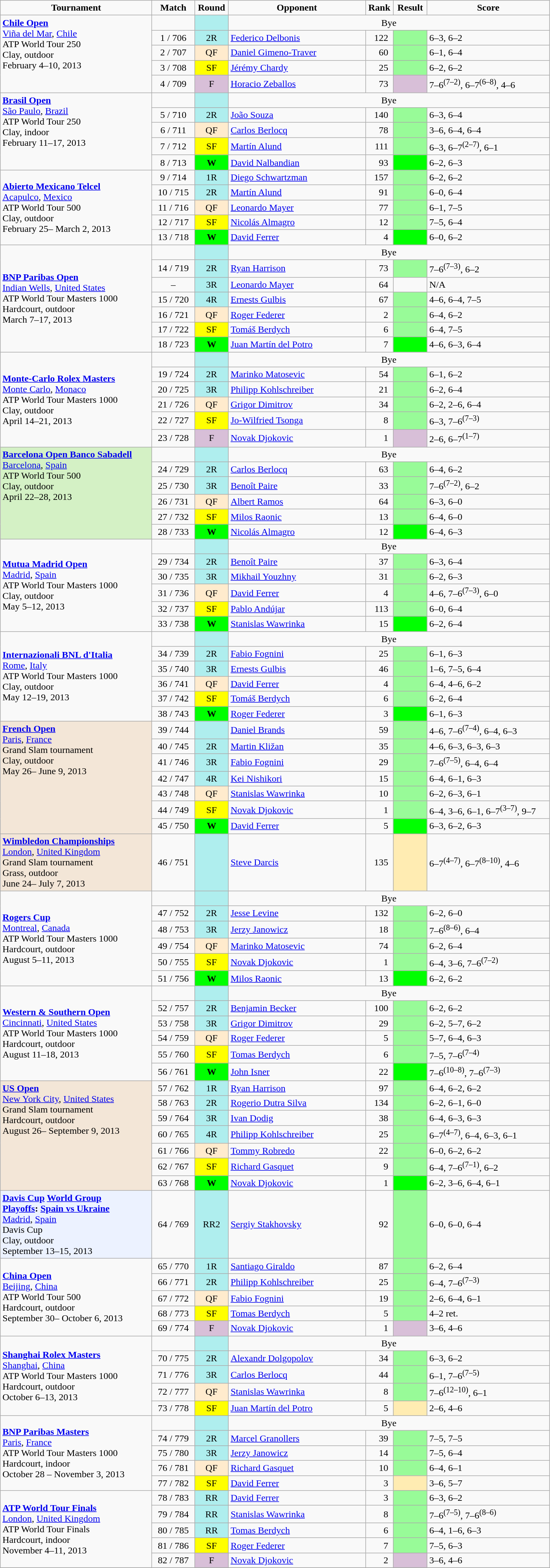<table class="wikitable sortable">
<tr style="font-weight: bold; text-align: center">
<td style="width: 250px">Tournament</td>
<td style="width: 65px">Match</td>
<td style="width: 50px">Round</td>
<td style="width: 225px">Opponent</td>
<td style="width: 40px">Rank</td>
<td style="width: 50px">Result</td>
<td style="width: 200px">Score</td>
</tr>
<tr>
<td rowspan="5" style="text-align: left; vertical-align: top"><strong><a href='#'>Chile Open</a></strong><br><a href='#'>Viña del Mar</a>, <a href='#'>Chile</a><br>ATP World Tour 250<br>Clay, outdoor<br>February 4–10, 2013</td>
<td></td>
<td style="background:#afeeee;"></td>
<td colspan="5" align="center">Bye</td>
</tr>
<tr>
<td style="text-align: center">1 / 706</td>
<td style="background: #afeeee; text-align: center">2R</td>
<td> <a href='#'>Federico Delbonis</a></td>
<td style="padding-right: .5em; text-align: right">122</td>
<td bgcolor="#98FB98"></td>
<td>6–3, 6–2</td>
</tr>
<tr>
<td style="text-align: center">2 / 707</td>
<td style="background: #ffebcd; text-align: center">QF</td>
<td> <a href='#'>Daniel Gimeno-Traver</a></td>
<td style="padding-right: .5em; text-align: right">60</td>
<td bgcolor="#98FB98"></td>
<td>6–1, 6–4</td>
</tr>
<tr>
<td style="text-align: center">3 / 708</td>
<td style="background: yellow; text-align: center">SF</td>
<td> <a href='#'>Jérémy Chardy</a></td>
<td style="padding-right: .5em; text-align: right">25</td>
<td bgcolor="#98FB98"></td>
<td>6–2, 6–2</td>
</tr>
<tr>
<td style="text-align: center">4 / 709</td>
<td style="background: #d8bfd8; text-align: center">F</td>
<td> <a href='#'>Horacio Zeballos</a></td>
<td style="padding-right: .5em; text-align: right">73</td>
<td bgcolor=thistle></td>
<td>7–6<sup>(7–2)</sup>, 6–7<sup>(6–8)</sup>, 4–6</td>
</tr>
<tr>
<td rowspan="5" style="text-align: left; vertical-align: top"><strong><a href='#'>Brasil Open</a></strong><br><a href='#'>São Paulo</a>, <a href='#'>Brazil</a><br>ATP World Tour 250<br>Clay, indoor<br>February 11–17, 2013</td>
<td></td>
<td style="background:#afeeee;"></td>
<td colspan="5" align="center">Bye</td>
</tr>
<tr>
<td style="text-align: center">5 / 710</td>
<td style="background: #afeeee; text-align: center">2R</td>
<td> <a href='#'>João Souza</a></td>
<td style="padding-right: .5em; text-align: right">140</td>
<td bgcolor="#98FB98"></td>
<td>6–3, 6–4</td>
</tr>
<tr>
<td style="text-align: center">6 / 711</td>
<td style="background: #ffebcd; text-align: center">QF</td>
<td> <a href='#'>Carlos Berlocq</a></td>
<td style="padding-right: .5em; text-align: right">78</td>
<td bgcolor="#98FB98"></td>
<td>3–6, 6–4, 6–4</td>
</tr>
<tr>
<td style="text-align: center">7 / 712</td>
<td style="background: yellow; text-align: center">SF</td>
<td> <a href='#'>Martín Alund</a></td>
<td style="padding-right: .5em; text-align: right">111</td>
<td bgcolor="#98FB98"></td>
<td>6–3, 6–7<sup>(2–7)</sup>, 6–1</td>
</tr>
<tr>
<td style="text-align: center">8 / 713</td>
<td style="background: #00ff00; text-align: center"><strong>W</strong></td>
<td> <a href='#'>David Nalbandian</a></td>
<td style="padding-right: .5em; text-align: right">93</td>
<td bgcolor=lime></td>
<td>6–2, 6–3</td>
</tr>
<tr>
<td rowspan="5" style="text-align: left; style="background:#d4f1c5;" vertical-align: top"><strong><a href='#'>Abierto Mexicano Telcel</a></strong><br><a href='#'>Acapulco</a>, <a href='#'>Mexico</a><br>ATP World Tour 500<br>Clay, outdoor<br>February 25– March 2, 2013</td>
<td style="text-align: center">9 / 714</td>
<td style="background:#afeeee; text-align: center">1R</td>
<td> <a href='#'>Diego Schwartzman</a></td>
<td style="padding-right: .5em; text-align: right">157</td>
<td bgcolor="98FB98"></td>
<td>6–2, 6–2</td>
</tr>
<tr>
<td style="text-align: center">10 / 715</td>
<td style="background:#afeeee; text-align: center">2R</td>
<td> <a href='#'>Martín Alund</a></td>
<td style="padding-right: .5em; text-align: right">91</td>
<td bgcolor="98FB98"></td>
<td>6–0, 6–4</td>
</tr>
<tr>
<td style="text-align: center">11 / 716</td>
<td style="background: #ffebcd; text-align: center">QF</td>
<td> <a href='#'>Leonardo Mayer</a></td>
<td style="padding-right: .5em; text-align: right">77</td>
<td bgcolor="98FB98"></td>
<td>6–1, 7–5</td>
</tr>
<tr>
<td style="text-align: center">12 / 717</td>
<td style="background: yellow; text-align: center">SF</td>
<td> <a href='#'>Nicolás Almagro</a></td>
<td style="padding-right: .5em; text-align: right">12</td>
<td bgcolor="98FB98"></td>
<td>7–5, 6–4</td>
</tr>
<tr>
<td style="text-align: center">13 / 718</td>
<td style="background: #00ff00; text-align: center"><strong>W</strong></td>
<td> <a href='#'>David Ferrer</a></td>
<td style="padding-right: .5em; text-align: right">4</td>
<td bgcolor=lime></td>
<td>6–0, 6–2</td>
</tr>
<tr>
<td rowspan="7" style="text-align: left; style="background:#e9e9e9;" vertical-align: top"><strong><a href='#'>BNP Paribas Open</a></strong><br><a href='#'>Indian Wells</a>, <a href='#'>United States</a><br>ATP World Tour Masters 1000<br>Hardcourt, outdoor<br>March 7–17, 2013</td>
<td></td>
<td style="background:#afeeee;"></td>
<td colspan="5" align="center">Bye</td>
</tr>
<tr>
<td style="text-align: center">14 / 719</td>
<td style="background:#afeeee; text-align: center">2R</td>
<td> <a href='#'>Ryan Harrison</a></td>
<td style="padding-right: .5em; text-align: right">73</td>
<td bgcolor="98FB98"></td>
<td>7–6<sup>(7–3)</sup>, 6–2</td>
</tr>
<tr>
<td style="text-align: center">–</td>
<td style="background: #afeeee; text-align: center">3R</td>
<td> <a href='#'>Leonardo Mayer</a></td>
<td style="padding-right: .5em; text-align: right">64</td>
<td></td>
<td>N/A</td>
</tr>
<tr>
<td style="text-align: center">15 / 720</td>
<td style="background:#afeeee; text-align: center">4R</td>
<td> <a href='#'>Ernests Gulbis</a></td>
<td style="padding-right: .5em; text-align: right">67</td>
<td bgcolor="98FB98"></td>
<td>4–6, 6–4, 7–5</td>
</tr>
<tr>
<td style="text-align: center">16 / 721</td>
<td style="background: #ffebcd; text-align: center">QF</td>
<td> <a href='#'>Roger Federer</a></td>
<td style="padding-right: .5em; text-align: right">2</td>
<td bgcolor="98FB98"></td>
<td>6–4, 6–2</td>
</tr>
<tr>
<td style="text-align: center">17 / 722</td>
<td style="background: yellow; text-align: center">SF</td>
<td> <a href='#'>Tomáš Berdych</a></td>
<td style="padding-right: .5em; text-align: right">6</td>
<td bgcolor="98FB98"></td>
<td>6–4, 7–5</td>
</tr>
<tr>
<td style="text-align: center">18 / 723</td>
<td style="background: #00ff00; text-align: center"><strong>W</strong></td>
<td> <a href='#'>Juan Martín del Potro</a></td>
<td style="padding-right: .5em; text-align: right">7</td>
<td bgcolor=lime></td>
<td>4–6, 6–3, 6–4</td>
</tr>
<tr>
<td rowspan="6" style="text-align: left; style="background:#e9e9e9;" vertical-align: top"><strong><a href='#'>Monte-Carlo Rolex Masters</a></strong><br><a href='#'>Monte Carlo</a>, <a href='#'>Monaco</a><br>ATP World Tour Masters 1000<br>Clay, outdoor<br>April 14–21, 2013</td>
<td></td>
<td style="background:#afeeee;"></td>
<td colspan="5" align="center">Bye</td>
</tr>
<tr>
<td style="text-align: center">19 / 724</td>
<td style="background:#afeeee; text-align: center">2R</td>
<td> <a href='#'>Marinko Matosevic</a></td>
<td style="padding-right: .5em; text-align: right">54</td>
<td bgcolor="98FB98"></td>
<td>6–1, 6–2</td>
</tr>
<tr>
<td style="text-align: center">20 / 725</td>
<td style="background:#afeeee; text-align: center">3R</td>
<td> <a href='#'>Philipp Kohlschreiber</a></td>
<td style="padding-right: .5em; text-align: right">21</td>
<td bgcolor="98FB98"></td>
<td>6–2, 6–4</td>
</tr>
<tr>
<td style="text-align: center">21 / 726</td>
<td style="background: #ffebcd; text-align: center">QF</td>
<td> <a href='#'>Grigor Dimitrov</a></td>
<td style="padding-right: .5em; text-align: right">34</td>
<td bgcolor="98FB98"></td>
<td>6–2, 2–6, 6–4</td>
</tr>
<tr>
<td style="text-align: center">22 / 727</td>
<td style="background: yellow; text-align: center">SF</td>
<td> <a href='#'>Jo-Wilfried Tsonga</a></td>
<td style="padding-right: .5em; text-align: right">8</td>
<td bgcolor="98FB98"></td>
<td>6–3, 7–6<sup>(7–3)</sup></td>
</tr>
<tr>
<td style="text-align: center">23 / 728</td>
<td style="background:thistle; text-align: center">F</td>
<td> <a href='#'>Novak Djokovic</a></td>
<td style="padding-right: .5em; text-align: right">1</td>
<td bgcolor=thistle></td>
<td>2–6, 6–7<sup>(1–7)</sup></td>
</tr>
<tr>
<td rowspan="6" style="background: #d4f1c5; text-align:left; vertical-align: top"><strong><a href='#'>Barcelona Open Banco Sabadell</a></strong><br><a href='#'>Barcelona</a>, <a href='#'>Spain</a><br>ATP World Tour 500<br>Clay, outdoor<br>April 22–28, 2013</td>
<td></td>
<td style="background:#afeeee;"></td>
<td colspan="5" align="center">Bye</td>
</tr>
<tr>
<td style="text-align: center">24 / 729</td>
<td style="background:#afeeee; text-align: center">2R</td>
<td> <a href='#'>Carlos Berlocq</a></td>
<td style="padding-right: .5em; text-align: right">63</td>
<td bgcolor="98FB98"></td>
<td>6–4, 6–2</td>
</tr>
<tr>
<td style="text-align: center">25 / 730</td>
<td style="background:#afeeee; text-align: center">3R</td>
<td> <a href='#'>Benoît Paire</a></td>
<td style="padding-right: .5em; text-align: right">33</td>
<td bgcolor="98FB98"></td>
<td>7–6<sup>(7–2)</sup>, 6–2</td>
</tr>
<tr>
<td style="text-align: center">26 / 731</td>
<td style="background:#ffebcd; text-align: center">QF</td>
<td> <a href='#'>Albert Ramos</a></td>
<td style="padding-right: .5em; text-align: right">64</td>
<td bgcolor="98FB98"></td>
<td>6–3, 6–0</td>
</tr>
<tr>
<td style="text-align: center">27 / 732</td>
<td style="background: yellow; text-align: center">SF</td>
<td> <a href='#'>Milos Raonic</a></td>
<td style="padding-right: .5em; text-align: right">13</td>
<td bgcolor="98FB98"></td>
<td>6–4, 6–0</td>
</tr>
<tr>
<td style="text-align: center">28 / 733</td>
<td style="background: #00ff00; text-align: center"><strong>W</strong></td>
<td> <a href='#'>Nicolás Almagro</a></td>
<td style="padding-right: .5em; text-align: right">12</td>
<td bgcolor=lime></td>
<td>6–4, 6–3</td>
</tr>
<tr>
<td rowspan="6" style="text-align: left; style="background:#e9e9e9;" vertical-align: top"><strong><a href='#'>Mutua Madrid Open</a></strong><br><a href='#'>Madrid</a>, <a href='#'>Spain</a><br>ATP World Tour Masters 1000<br>Clay, outdoor<br>May 5–12, 2013</td>
<td></td>
<td style="background:#afeeee;"></td>
<td colspan="5" align="center">Bye</td>
</tr>
<tr>
<td style="text-align: center">29 / 734</td>
<td style="background:#afeeee; text-align: center">2R</td>
<td> <a href='#'>Benoît Paire</a></td>
<td style="padding-right: .5em; text-align: right">37</td>
<td bgcolor="98FB98"></td>
<td>6–3, 6–4</td>
</tr>
<tr>
<td style="text-align: center">30 / 735</td>
<td style="background:#afeeee; text-align: center">3R</td>
<td> <a href='#'>Mikhail Youzhny</a></td>
<td style="padding-right: .5em; text-align: right">31</td>
<td bgcolor="98FB98"></td>
<td>6–2, 6–3</td>
</tr>
<tr>
<td style="text-align: center">31 / 736</td>
<td style="background:#ffebcd; text-align: center">QF</td>
<td> <a href='#'>David Ferrer</a></td>
<td style="padding-right: .5em; text-align: right">4</td>
<td bgcolor="98FB98"></td>
<td>4–6, 7–6<sup>(7–3)</sup>, 6–0</td>
</tr>
<tr>
<td style="text-align: center">32 / 737</td>
<td style="background: yellow; text-align: center">SF</td>
<td> <a href='#'>Pablo Andújar</a></td>
<td style="padding-right: .5em; text-align: right">113</td>
<td bgcolor="98FB98"></td>
<td>6–0, 6–4</td>
</tr>
<tr>
<td style="text-align: center">33 / 738</td>
<td style="background: #00ff00; text-align: center"><strong>W</strong></td>
<td> <a href='#'>Stanislas Wawrinka</a></td>
<td style="padding-right: .5em; text-align: right">15</td>
<td bgcolor=lime></td>
<td>6–2, 6–4</td>
</tr>
<tr>
<td rowspan="6" style="text-align: left; style="background:#e9e9e9;" vertical-align: top"><strong><a href='#'>Internazionali BNL d'Italia</a></strong><br> <a href='#'>Rome</a>, <a href='#'>Italy</a><br>ATP World Tour Masters 1000 <br> Clay, outdoor <br> May 12–19, 2013</td>
<td></td>
<td style="background:#afeeee;"></td>
<td colspan="5" align="center">Bye</td>
</tr>
<tr>
<td style="text-align: center">34 / 739</td>
<td style="background:#afeeee; text-align: center">2R</td>
<td> <a href='#'>Fabio Fognini</a></td>
<td style="padding-right: .5em; text-align: right">25</td>
<td bgcolor="98FB98"></td>
<td>6–1, 6–3</td>
</tr>
<tr>
<td style="text-align: center">35 / 740</td>
<td style="background:#afeeee; text-align: center">3R</td>
<td> <a href='#'>Ernests Gulbis</a></td>
<td style="padding-right: .5em; text-align: right">46</td>
<td bgcolor="98FB98"></td>
<td>1–6, 7–5, 6–4</td>
</tr>
<tr>
<td style="text-align: center">36 / 741</td>
<td style="background:#ffebcd; text-align: center">QF</td>
<td> <a href='#'>David Ferrer</a></td>
<td style="padding-right: .5em; text-align: right">4</td>
<td bgcolor="98FB98"></td>
<td>6–4, 4–6, 6–2</td>
</tr>
<tr>
<td style="text-align: center">37 / 742</td>
<td style="background: yellow; text-align: center">SF</td>
<td> <a href='#'>Tomáš Berdych</a></td>
<td style="padding-right: .5em; text-align: right">6</td>
<td bgcolor="98FB98"></td>
<td>6–2, 6–4</td>
</tr>
<tr>
<td style="text-align: center">38 / 743</td>
<td style="background: #00ff00; text-align: center"><strong>W</strong></td>
<td> <a href='#'>Roger Federer</a></td>
<td style="padding-right: .5em; text-align: right">3</td>
<td bgcolor=lime></td>
<td>6–1, 6–3</td>
</tr>
<tr>
<td rowspan="7" style="background:#f3e6d7; text-align:left; vertical-align:top;"><strong><a href='#'>French Open</a></strong><br> <a href='#'>Paris</a>, <a href='#'>France</a> <br>Grand Slam tournament <br> Clay, outdoor <br> May 26– June 9, 2013</td>
<td style="text-align: center">39 / 744</td>
<td style="background:#afeeee;"></td>
<td> <a href='#'>Daniel Brands</a></td>
<td style="padding-right: .5em; text-align: right">59</td>
<td bgcolor="98FB98"></td>
<td>4–6, 7–6<sup>(7–4)</sup>, 6–4, 6–3</td>
</tr>
<tr>
<td style="text-align: center">40 / 745</td>
<td style="background:#afeeee; text-align: center">2R</td>
<td> <a href='#'>Martin Kližan</a></td>
<td style="padding-right: .5em; text-align: right">35</td>
<td bgcolor="98FB98"></td>
<td>4–6, 6–3, 6–3, 6–3</td>
</tr>
<tr>
<td style="text-align: center">41 / 746</td>
<td style="background:#afeeee; text-align: center">3R</td>
<td> <a href='#'>Fabio Fognini</a></td>
<td style="padding-right: .5em; text-align: right">29</td>
<td bgcolor="98FB98"></td>
<td>7–6<sup>(7–5)</sup>, 6–4, 6–4</td>
</tr>
<tr>
<td style="text-align: center">42 / 747</td>
<td style="background:#afeeee; text-align: center">4R</td>
<td> <a href='#'>Kei Nishikori</a></td>
<td style="padding-right: .5em; text-align: right">15</td>
<td bgcolor="98FB98"></td>
<td>6–4, 6–1, 6–3</td>
</tr>
<tr>
<td style="text-align: center">43 / 748</td>
<td style="background:#ffebcd; text-align: center">QF</td>
<td> <a href='#'>Stanislas Wawrinka</a></td>
<td style="padding-right: .5em; text-align: right">10</td>
<td bgcolor="98FB98"></td>
<td>6–2, 6–3, 6–1</td>
</tr>
<tr>
<td style="text-align: center">44 / 749</td>
<td style="background: yellow; text-align: center">SF</td>
<td> <a href='#'>Novak Djokovic</a></td>
<td style="padding-right: .5em; text-align: right">1</td>
<td bgcolor="98FB98"></td>
<td>6–4, 3–6, 6–1, 6–7<sup>(3–7)</sup>, 9–7</td>
</tr>
<tr>
<td style="text-align: center">45 / 750</td>
<td style="background: #00ff00; text-align: center"><strong>W</strong></td>
<td> <a href='#'>David Ferrer</a></td>
<td style="padding-right: .5em; text-align: right">5</td>
<td bgcolor=lime></td>
<td>6–3, 6–2, 6–3</td>
</tr>
<tr>
<td rowspan="1" style="background:#f3e6d7; text-align:left; vertical-align:top;"><strong><a href='#'>Wimbledon Championships</a></strong><br> <a href='#'>London</a>, <a href='#'>United Kingdom</a> <br>Grand Slam tournament <br> Grass, outdoor <br> June 24– July 7, 2013</td>
<td style="text-align: center">46 / 751</td>
<td style="background:#afeeee;"></td>
<td> <a href='#'>Steve Darcis</a></td>
<td style="padding-right: .5em; text-align: right">135</td>
<td bgcolor=#FFECB2></td>
<td>6–7<sup>(4–7)</sup>, 6–7<sup>(8–10)</sup>, 4–6</td>
</tr>
<tr>
<td rowspan="6" style="text-align: left; style="background:#e9e9e9;" vertical-align: top"><strong><a href='#'>Rogers Cup</a></strong><br> <a href='#'>Montreal</a>, <a href='#'>Canada</a><br>ATP World Tour Masters 1000 <br> Hardcourt, outdoor <br> August 5–11, 2013</td>
<td></td>
<td style="background:#afeeee;"></td>
<td colspan="5" align="center">Bye</td>
</tr>
<tr>
<td style="text-align: center">47 / 752</td>
<td style="background:#afeeee; text-align: center">2R</td>
<td> <a href='#'>Jesse Levine</a></td>
<td style="padding-right: .5em; text-align: right">132</td>
<td bgcolor="98FB98"></td>
<td>6–2, 6–0</td>
</tr>
<tr>
<td style="text-align: center">48 / 753</td>
<td style="background:#afeeee; text-align: center">3R</td>
<td> <a href='#'>Jerzy Janowicz</a></td>
<td style="padding-right: .5em; text-align: right">18</td>
<td bgcolor="98FB98"></td>
<td>7–6<sup>(8–6)</sup>, 6–4</td>
</tr>
<tr>
<td style="text-align: center">49 / 754</td>
<td style="background:#ffebcd; text-align: center">QF</td>
<td> <a href='#'>Marinko Matosevic</a></td>
<td style="padding-right: .5em; text-align: right">74</td>
<td bgcolor="98FB98"></td>
<td>6–2, 6–4</td>
</tr>
<tr>
<td style="text-align: center">50 / 755</td>
<td style="background: yellow; text-align: center">SF</td>
<td> <a href='#'>Novak Djokovic</a></td>
<td style="padding-right: .5em; text-align: right">1</td>
<td bgcolor="98FB98"></td>
<td>6–4, 3–6, 7–6<sup>(7–2)</sup></td>
</tr>
<tr>
<td style="text-align: center">51 / 756</td>
<td style="background: #00ff00; text-align: center"><strong>W</strong></td>
<td> <a href='#'>Milos Raonic</a></td>
<td style="padding-right: .5em; text-align: right">13</td>
<td bgcolor=lime></td>
<td>6–2, 6–2</td>
</tr>
<tr>
<td rowspan="6" style="text-align: left; style="background:#e9e9e9;" vertical-align: top"><strong><a href='#'>Western & Southern Open</a></strong><br> <a href='#'>Cincinnati</a>, <a href='#'>United States</a><br>ATP World Tour Masters 1000 <br> Hardcourt, outdoor <br> August 11–18, 2013</td>
<td></td>
<td style="background:#afeeee;"></td>
<td colspan="5" align="center">Bye</td>
</tr>
<tr>
<td style="text-align: center">52 / 757</td>
<td style="background:#afeeee; text-align: center">2R</td>
<td> <a href='#'>Benjamin Becker</a></td>
<td style="padding-right: .5em; text-align: right">100</td>
<td bgcolor="98FB98"></td>
<td>6–2, 6–2</td>
</tr>
<tr>
<td style="text-align: center">53 / 758</td>
<td style="background:#afeeee; text-align: center">3R</td>
<td> <a href='#'>Grigor Dimitrov</a></td>
<td style="padding-right: .5em; text-align: right">29</td>
<td bgcolor="98FB98"></td>
<td>6–2, 5–7, 6–2</td>
</tr>
<tr>
<td style="text-align: center">54 / 759</td>
<td style="background:#ffebcd; text-align: center">QF</td>
<td> <a href='#'>Roger Federer</a></td>
<td style="padding-right: .5em; text-align: right">5</td>
<td bgcolor="98FB98"></td>
<td>5–7, 6–4, 6–3</td>
</tr>
<tr>
<td style="text-align: center">55 / 760</td>
<td style="background: yellow; text-align: center">SF</td>
<td> <a href='#'>Tomas Berdych</a></td>
<td style="padding-right: .5em; text-align: right">6</td>
<td bgcolor="98FB98"></td>
<td>7–5, 7–6<sup>(7–4)</sup></td>
</tr>
<tr>
<td style="text-align: center">56 / 761</td>
<td style="background: #00ff00; text-align: center"><strong>W</strong></td>
<td> <a href='#'>John Isner</a></td>
<td style="padding-right: .5em; text-align: right">22</td>
<td bgcolor=lime></td>
<td>7–6<sup>(10–8)</sup>, 7–6<sup>(7–3)</sup></td>
</tr>
<tr>
<td rowspan="7" style="background:#f3e6d7; text-align:left; vertical-align:top;"><strong><a href='#'>US Open</a></strong><br> <a href='#'>New York City</a>, <a href='#'>United States</a> <br>Grand Slam tournament <br> Hardcourt, outdoor <br> August 26– September 9, 2013</td>
<td style="text-align: center">57 / 762</td>
<td style="background:#afeeee; text-align: center">1R</td>
<td> <a href='#'>Ryan Harrison</a></td>
<td style="padding-right: .5em; text-align: right">97</td>
<td bgcolor="98FB98"></td>
<td>6–4, 6–2, 6–2</td>
</tr>
<tr>
<td style="text-align: center">58 / 763</td>
<td style="background:#afeeee; text-align: center">2R</td>
<td>  <a href='#'>Rogerio Dutra Silva</a></td>
<td style="padding-right: .5em; text-align: right">134</td>
<td bgcolor="98FB98"></td>
<td>6–2, 6–1, 6–0</td>
</tr>
<tr>
<td style="text-align: center">59 / 764</td>
<td style="background:#afeeee; text-align: center">3R</td>
<td>  <a href='#'>Ivan Dodig</a></td>
<td style="padding-right: .5em; text-align: right">38</td>
<td bgcolor="98FB98"></td>
<td>6–4, 6–3, 6–3</td>
</tr>
<tr>
<td style="text-align: center">60 / 765</td>
<td style="background:#afeeee; text-align: center">4R</td>
<td>  <a href='#'>Philipp Kohlschreiber</a></td>
<td style="padding-right: .5em; text-align: right">25</td>
<td bgcolor="98FB98"></td>
<td>6–7<sup>(4–7)</sup>, 6–4, 6–3, 6–1</td>
</tr>
<tr>
<td style="text-align: center">61 / 766</td>
<td style="background:#ffebcd; text-align: center">QF</td>
<td> <a href='#'>Tommy Robredo</a></td>
<td style="padding-right: .5em; text-align: right">22</td>
<td bgcolor="98FB98"></td>
<td>6–0, 6–2, 6–2</td>
</tr>
<tr>
<td style="text-align: center">62 / 767</td>
<td style="background: yellow; text-align: center">SF</td>
<td> <a href='#'>Richard Gasquet</a></td>
<td style="padding-right: .5em; text-align: right">9</td>
<td bgcolor="98FB98"></td>
<td>6–4, 7–6<sup>(7–1)</sup>, 6–2</td>
</tr>
<tr>
<td style="text-align: center">63 / 768</td>
<td style="background: #00ff00; text-align: center"><strong>W</strong></td>
<td> <a href='#'>Novak Djokovic</a></td>
<td style="padding-right: .5em; text-align: right">1</td>
<td bgcolor=lime></td>
<td>6–2, 3–6, 6–4, 6–1</td>
</tr>
<tr>
<td style="background:#ecf2ff; text-align:left; vertical-align:top;"><strong><a href='#'>Davis Cup</a> <a href='#'>World Group <br> Playoffs</a>: <a href='#'>Spain vs Ukraine</a></strong> <br> <a href='#'>Madrid</a>, <a href='#'>Spain</a> <br>Davis Cup <br> Clay, outdoor <br> September 13–15, 2013</td>
<td style="text-align: center">64 / 769</td>
<td style="background:#afeeee; text-align: center">RR2</td>
<td> <a href='#'>Sergiy Stakhovsky</a></td>
<td style="padding-right: .5em; text-align: right">92</td>
<td bgcolor="#98FB98"></td>
<td>6–0, 6–0, 6–4</td>
</tr>
<tr>
<td rowspan="5" style="text-align: left; style="background:#d4f1c5;" vertical-align: top"><strong><a href='#'>China Open</a></strong><br><a href='#'>Beijing</a>, <a href='#'>China</a><br>ATP World Tour 500<br>Hardcourt, outdoor<br>September 30– October 6, 2013</td>
<td style="text-align: center">65 / 770</td>
<td style="background:#afeeee; text-align: center">1R</td>
<td> <a href='#'>Santiago Giraldo</a></td>
<td style="padding-right: .5em; text-align: right">87</td>
<td bgcolor="98FB98"></td>
<td>6–2, 6–4</td>
</tr>
<tr>
<td style="text-align: center">66 / 771</td>
<td style="background:#afeeee; text-align: center">2R</td>
<td> <a href='#'>Philipp Kohlschreiber</a></td>
<td style="padding-right: .5em; text-align: right">25</td>
<td bgcolor="98FB98"></td>
<td>6–4, 7–6<sup>(7–3)</sup></td>
</tr>
<tr>
<td style="text-align: center">67 / 772</td>
<td style="background:#ffebcd; text-align: center">QF</td>
<td> <a href='#'>Fabio Fognini</a></td>
<td style="padding-right: .5em; text-align: right">19</td>
<td bgcolor="98FB98"></td>
<td>2–6, 6–4, 6–1</td>
</tr>
<tr>
<td style="text-align: center">68 / 773</td>
<td style="background: yellow; text-align: center">SF</td>
<td> <a href='#'>Tomas Berdych</a></td>
<td style="padding-right: .5em; text-align: right">5</td>
<td bgcolor="98FB98"></td>
<td>4–2 ret.</td>
</tr>
<tr>
<td style="text-align: center">69 / 774</td>
<td style="background: #d8bfd8; text-align: center">F</td>
<td> <a href='#'>Novak Djokovic</a></td>
<td style="padding-right: .5em; text-align: right">1</td>
<td bgcolor=thistle></td>
<td>3–6, 4–6</td>
</tr>
<tr>
<td rowspan="5" style="text-align: left; style="background:#e9e9e9;" vertical-align: top"><strong><a href='#'>Shanghai Rolex Masters</a></strong><br> <a href='#'>Shanghai</a>, <a href='#'>China</a><br>ATP World Tour Masters 1000 <br> Hardcourt, outdoor <br> October 6–13, 2013</td>
<td></td>
<td style="background:#afeeee;"></td>
<td colspan="5" align="center">Bye</td>
</tr>
<tr>
<td style="text-align: center">70 / 775</td>
<td style="background:#afeeee; text-align: center">2R</td>
<td> <a href='#'>Alexandr Dolgopolov</a></td>
<td style="padding-right: .5em; text-align: right">34</td>
<td bgcolor="98FB98"></td>
<td>6–3, 6–2</td>
</tr>
<tr>
<td style="text-align: center">71 / 776</td>
<td style="background:#afeeee; text-align: center">3R</td>
<td> <a href='#'>Carlos Berlocq</a></td>
<td style="padding-right: .5em; text-align: right">44</td>
<td bgcolor="98FB98"></td>
<td>6–1, 7–6<sup>(7–5)</sup></td>
</tr>
<tr>
<td style="text-align: center">72 / 777</td>
<td style="background:#ffebcd; text-align: center">QF</td>
<td> <a href='#'>Stanislas Wawrinka</a></td>
<td style="padding-right: .5em; text-align: right">8</td>
<td bgcolor="98FB98"></td>
<td>7–6<sup>(12–10)</sup>, 6–1</td>
</tr>
<tr>
<td style="text-align: center">73 / 778</td>
<td style="background: yellow; text-align: center">SF</td>
<td> <a href='#'>Juan Martín del Potro</a></td>
<td style="padding-right: .5em; text-align: right">5</td>
<td bgcolor=#FFECB2></td>
<td>2–6, 4–6</td>
</tr>
<tr>
<td rowspan="5" style="text-align: left; style="background:#e9e9e9;" vertical-align: top"><strong><a href='#'>BNP Paribas Masters</a></strong><br> <a href='#'>Paris</a>, <a href='#'>France</a><br>ATP World Tour Masters 1000 <br> Hardcourt, indoor <br> October 28 – November 3, 2013</td>
<td></td>
<td style="background:#afeeee;"></td>
<td colspan="5" align="center">Bye</td>
</tr>
<tr>
<td style="text-align: center">74 / 779</td>
<td style="background:#afeeee; text-align: center">2R</td>
<td> <a href='#'>Marcel Granollers</a></td>
<td style="padding-right: .5em; text-align: right">39</td>
<td bgcolor="98FB98"></td>
<td>7–5, 7–5</td>
</tr>
<tr>
<td style="text-align: center">75 / 780</td>
<td style="background:#afeeee; text-align: center">3R</td>
<td> <a href='#'>Jerzy Janowicz</a></td>
<td style="padding-right: .5em; text-align: right">14</td>
<td bgcolor="98FB98"></td>
<td>7–5, 6–4</td>
</tr>
<tr>
<td style="text-align: center">76 / 781</td>
<td style="background:#ffebcd; text-align: center">QF</td>
<td> <a href='#'>Richard Gasquet</a></td>
<td style="padding-right: .5em; text-align: right">10</td>
<td bgcolor="98FB98"></td>
<td>6–4, 6–1</td>
</tr>
<tr>
<td style="text-align: center">77 / 782</td>
<td style="background: yellow; text-align: center">SF</td>
<td> <a href='#'>David Ferrer</a></td>
<td style="padding-right: .5em; text-align: right">3</td>
<td bgcolor=#FFECB2></td>
<td>3–6, 5–7</td>
</tr>
<tr>
<td rowspan="5" style="text-align: left; style="background:#FFFFCC;"  vertical-align: top"><strong><a href='#'>ATP World Tour Finals</a></strong><br> <a href='#'>London</a>, <a href='#'>United Kingdom</a> <br>ATP World Tour Finals <br> Hardcourt, indoor<br> November 4–11, 2013</td>
<td style="text-align: center">78 / 783</td>
<td style="background:#afeeee; text-align: center">RR</td>
<td> <a href='#'>David Ferrer</a></td>
<td style="padding-right: .5em; text-align: right">3</td>
<td bgcolor="98FB98"></td>
<td>6–3, 6–2</td>
</tr>
<tr>
<td style="text-align: center">79 / 784</td>
<td style="background:#afeeee; text-align: center">RR</td>
<td> <a href='#'>Stanislas Wawrinka</a></td>
<td style="padding-right: .5em; text-align: right">8</td>
<td bgcolor="98FB98"></td>
<td>7–6<sup>(7–5)</sup>, 7–6<sup>(8–6)</sup></td>
</tr>
<tr>
<td style="text-align: center">80 / 785</td>
<td style="background:#afeeee; text-align: center">RR</td>
<td> <a href='#'>Tomas Berdych</a></td>
<td style="padding-right: .5em; text-align: right">6</td>
<td bgcolor="98FB98"></td>
<td>6–4, 1–6, 6–3</td>
</tr>
<tr>
<td style="text-align: center">81 / 786</td>
<td style="background: yellow; text-align: center">SF</td>
<td> <a href='#'>Roger Federer</a></td>
<td style="padding-right: .5em; text-align: right">7</td>
<td bgcolor="98FB98"></td>
<td>7–5, 6–3</td>
</tr>
<tr>
<td style="text-align: center">82 / 787</td>
<td style="background: #d8bfd8; text-align: center">F</td>
<td> <a href='#'>Novak Djokovic</a></td>
<td style="padding-right: .5em; text-align: right">2</td>
<td bgcolor=thistle></td>
<td>3–6, 4–6</td>
</tr>
<tr>
</tr>
</table>
